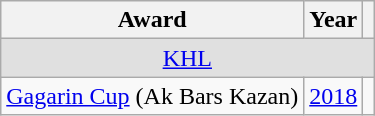<table class="wikitable">
<tr>
<th>Award</th>
<th>Year</th>
<th></th>
</tr>
<tr ALIGN="center" bgcolor="#e0e0e0">
<td colspan="3"><a href='#'>KHL</a></td>
</tr>
<tr>
<td><a href='#'>Gagarin Cup</a> (Ak Bars Kazan)</td>
<td><a href='#'>2018</a></td>
<td></td>
</tr>
</table>
